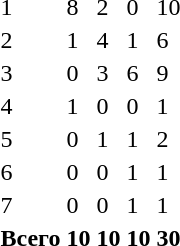<table>
<tr>
<td>1</td>
<td align=left></td>
<td>8</td>
<td>2</td>
<td>0</td>
<td>10</td>
</tr>
<tr>
<td>2</td>
<td align=left></td>
<td>1</td>
<td>4</td>
<td>1</td>
<td>6</td>
</tr>
<tr>
<td>3</td>
<td align=left></td>
<td>0</td>
<td>3</td>
<td>6</td>
<td>9</td>
</tr>
<tr>
<td>4</td>
<td align=left></td>
<td>1</td>
<td>0</td>
<td>0</td>
<td>1</td>
</tr>
<tr>
<td>5</td>
<td align=left></td>
<td>0</td>
<td>1</td>
<td>1</td>
<td>2</td>
</tr>
<tr>
<td>6</td>
<td align=left></td>
<td>0</td>
<td>0</td>
<td>1</td>
<td>1</td>
</tr>
<tr>
<td>7</td>
<td align=left></td>
<td>0</td>
<td>0</td>
<td>1</td>
<td>1</td>
</tr>
<tr>
<th colspan=2>Всего</th>
<th>10</th>
<th>10</th>
<th>10</th>
<th>30</th>
</tr>
</table>
